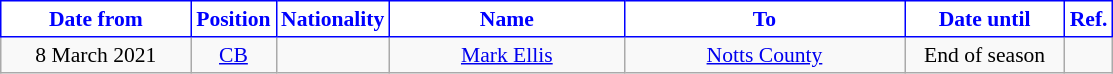<table class="wikitable"  style="text-align:center; font-size:90%; ">
<tr>
<th style="background:white; color:blue; border: 1px solid blue; width:120px;">Date from</th>
<th style="background:white; color:blue; border: 1px solid blue; width:50px;">Position</th>
<th style="background:white; color:blue; border: 1px solid blue; width:50px;">Nationality</th>
<th style="background:white; color:blue; border: 1px solid blue; width:150px;">Name</th>
<th style="background:white; color:blue; border: 1px solid blue; width:180px;">To</th>
<th style="background:white; color:blue; border: 1px solid blue; width:100px;">Date until</th>
<th style="background:white; color:blue; border: 1px solid blue; width:25px;">Ref.</th>
</tr>
<tr>
<td>8 March 2021</td>
<td><a href='#'>CB</a></td>
<td></td>
<td><a href='#'>Mark Ellis</a></td>
<td> <a href='#'>Notts County</a></td>
<td>End of season</td>
<td></td>
</tr>
</table>
